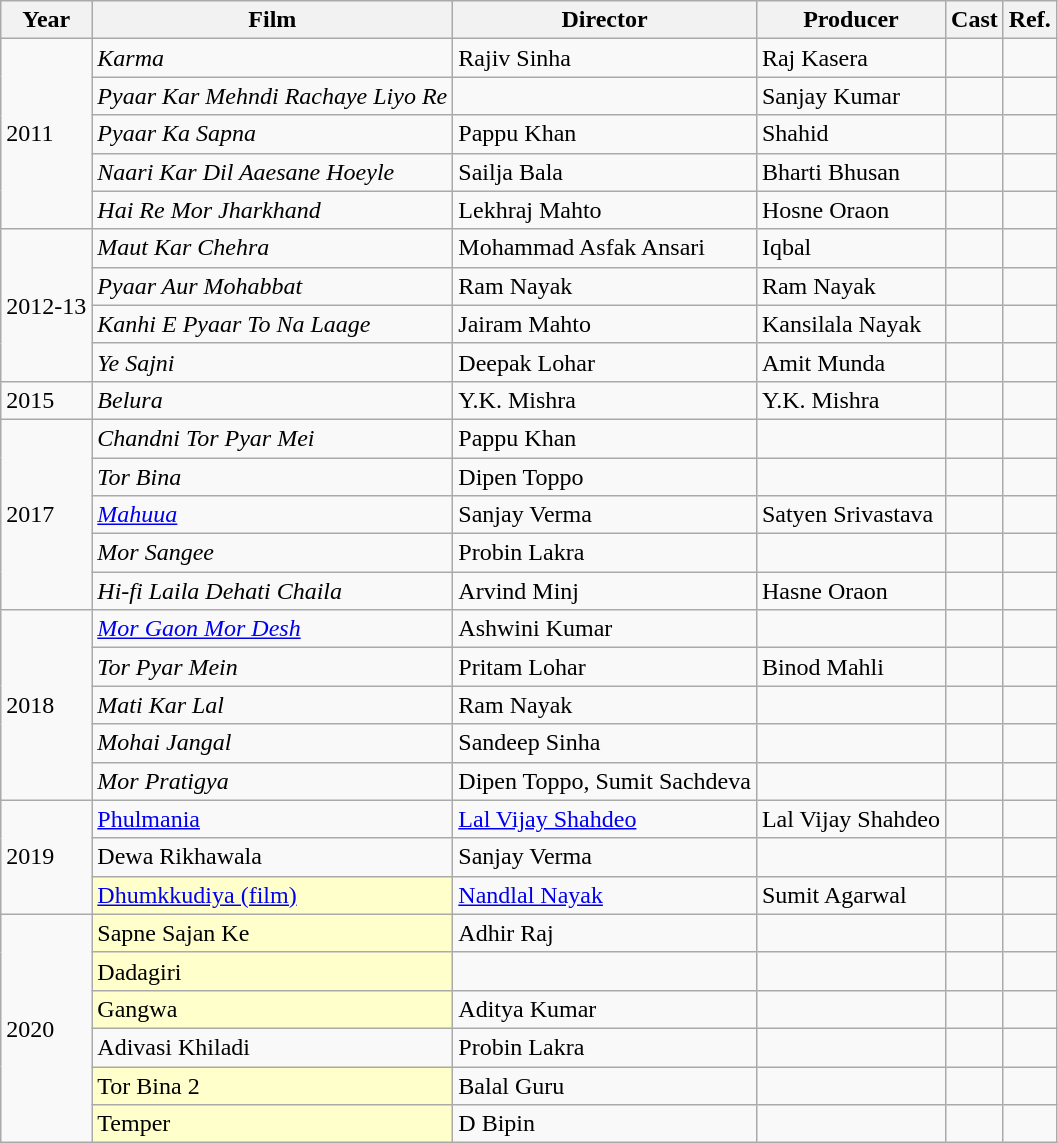<table class="wikitable">
<tr>
<th>Year</th>
<th>Film</th>
<th>Director</th>
<th>Producer</th>
<th>Cast</th>
<th>Ref.</th>
</tr>
<tr>
<td rowspan="5">2011</td>
<td><em>Karma</em></td>
<td>Rajiv Sinha</td>
<td>Raj Kasera</td>
<td></td>
<td></td>
</tr>
<tr>
<td><em>Pyaar Kar Mehndi Rachaye  Liyo  Re</em></td>
<td></td>
<td>Sanjay Kumar</td>
<td></td>
<td></td>
</tr>
<tr>
<td><em>Pyaar Ka Sapna</em></td>
<td>Pappu Khan</td>
<td>Shahid</td>
<td></td>
<td></td>
</tr>
<tr>
<td><em>Naari Kar Dil Aaesane  Hoeyle </em></td>
<td>Sailja Bala</td>
<td>Bharti Bhusan</td>
<td></td>
<td></td>
</tr>
<tr>
<td><em>Hai Re Mor Jharkhand</em></td>
<td>Lekhraj Mahto</td>
<td>Hosne Oraon</td>
<td></td>
<td></td>
</tr>
<tr>
<td rowspan="4">2012-13</td>
<td><em> Maut Kar Chehra</em></td>
<td>Mohammad Asfak Ansari</td>
<td>Iqbal</td>
<td></td>
<td></td>
</tr>
<tr>
<td><em>Pyaar Aur Mohabbat</em></td>
<td>Ram Nayak</td>
<td>Ram Nayak</td>
<td></td>
<td></td>
</tr>
<tr>
<td><em>Kanhi E Pyaar To Na Laage </em></td>
<td>Jairam Mahto</td>
<td>Kansilala Nayak</td>
<td></td>
<td></td>
</tr>
<tr>
<td><em>Ye Sajni</em></td>
<td>Deepak Lohar</td>
<td>Amit Munda</td>
<td></td>
<td></td>
</tr>
<tr>
<td>2015</td>
<td><em>Belura</em></td>
<td>Y.K. Mishra</td>
<td>Y.K. Mishra</td>
<td></td>
<td></td>
</tr>
<tr>
<td rowspan="5">2017</td>
<td><em>Chandni Tor Pyar Mei</em></td>
<td>Pappu Khan</td>
<td></td>
<td></td>
<td></td>
</tr>
<tr>
<td><em>Tor Bina</em></td>
<td>Dipen Toppo</td>
<td></td>
<td></td>
<td></td>
</tr>
<tr>
<td><em><a href='#'>Mahuua</a></em></td>
<td>Sanjay Verma</td>
<td>Satyen Srivastava</td>
<td></td>
<td></td>
</tr>
<tr>
<td><em>Mor Sangee</em></td>
<td>Probin Lakra</td>
<td></td>
<td></td>
<td></td>
</tr>
<tr>
<td><em>Hi-fi Laila Dehati  Chaila</em></td>
<td>Arvind Minj</td>
<td>Hasne Oraon</td>
<td></td>
<td></td>
</tr>
<tr>
<td rowspan="5">2018</td>
<td><em><a href='#'>Mor Gaon Mor Desh</a></em></td>
<td>Ashwini Kumar</td>
<td></td>
<td></td>
<td></td>
</tr>
<tr>
<td><em>Tor Pyar Mein</em></td>
<td>Pritam Lohar</td>
<td>Binod Mahli</td>
<td></td>
<td></td>
</tr>
<tr>
<td><em>Mati Kar Lal</em></td>
<td>Ram Nayak</td>
<td></td>
<td></td>
<td></td>
</tr>
<tr>
<td><em>Mohai Jangal</em></td>
<td>Sandeep Sinha</td>
<td></td>
<td></td>
<td></td>
</tr>
<tr>
<td><em>Mor Pratigya</em></td>
<td>Dipen Toppo, Sumit Sachdeva</td>
<td></td>
<td></td>
<td></td>
</tr>
<tr>
<td rowspan="3">2019</td>
<td><a href='#'>Phulmania</a></td>
<td><a href='#'>Lal Vijay Shahdeo</a></td>
<td>Lal Vijay Shahdeo</td>
<td></td>
<td></td>
</tr>
<tr>
<td>Dewa Rikhawala</td>
<td>Sanjay Verma</td>
<td></td>
<td></td>
<td></td>
</tr>
<tr>
<td style="background:#FFFFCC;"><a href='#'>Dhumkkudiya (film)</a>  </td>
<td><a href='#'>Nandlal Nayak</a></td>
<td>Sumit Agarwal</td>
<td></td>
<td></td>
</tr>
<tr>
<td rowspan="6">2020</td>
<td style="background:#FFFFCC;">Sapne Sajan Ke </td>
<td>Adhir Raj</td>
<td></td>
<td></td>
<td></td>
</tr>
<tr>
<td style="background:#FFFFCC;">Dadagiri </td>
<td></td>
<td></td>
<td></td>
<td></td>
</tr>
<tr>
<td style="background:#FFFFCC;">Gangwa  </td>
<td>Aditya Kumar</td>
<td></td>
<td></td>
<td></td>
</tr>
<tr>
<td>Adivasi Khiladi</td>
<td>Probin Lakra</td>
<td></td>
<td></td>
<td></td>
</tr>
<tr>
<td style="background:#FFFFCC;">Tor Bina 2 </td>
<td>Balal Guru</td>
<td></td>
<td></td>
<td></td>
</tr>
<tr>
<td style="background:#FFFFCC;">Temper</td>
<td>D Bipin</td>
<td></td>
<td></td>
<td></td>
</tr>
</table>
